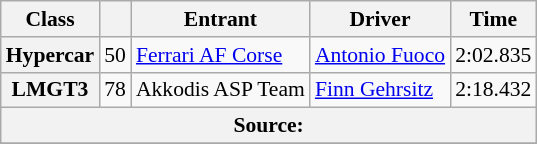<table class="wikitable" style="font-size:90%;">
<tr>
<th>Class</th>
<th></th>
<th>Entrant</th>
<th>Driver</th>
<th>Time</th>
</tr>
<tr>
<th>Hypercar</th>
<td style="text-align:center;">50</td>
<td> <a href='#'>Ferrari AF Corse</a></td>
<td> <a href='#'>Antonio Fuoco</a></td>
<td>2:02.835</td>
</tr>
<tr>
<th>LMGT3</th>
<td style="text-align:center;">78</td>
<td> Akkodis ASP Team</td>
<td> <a href='#'>Finn Gehrsitz</a></td>
<td>2:18.432</td>
</tr>
<tr>
<th colspan="6">Source:</th>
</tr>
<tr>
</tr>
</table>
